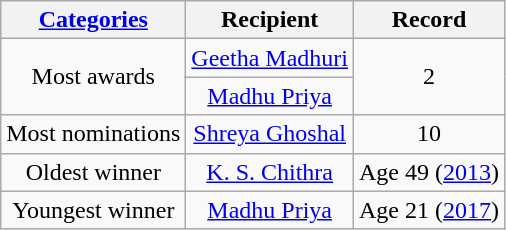<table class="wikitable" style="text-align: center">
<tr>
<th><strong><a href='#'>Categories</a></strong></th>
<th>Recipient</th>
<th>Record</th>
</tr>
<tr>
<td rowspan="2">Most awards</td>
<td><a href='#'>Geetha Madhuri</a></td>
<td rowspan="2">2</td>
</tr>
<tr>
<td><a href='#'>Madhu Priya</a></td>
</tr>
<tr>
<td>Most nominations</td>
<td><a href='#'>Shreya Ghoshal</a></td>
<td>10</td>
</tr>
<tr>
<td>Oldest winner</td>
<td><a href='#'>K. S. Chithra</a></td>
<td>Age 49 (<a href='#'>2013</a>)</td>
</tr>
<tr>
<td>Youngest winner</td>
<td><a href='#'>Madhu Priya</a></td>
<td>Age 21 (<a href='#'>2017</a>)</td>
</tr>
</table>
